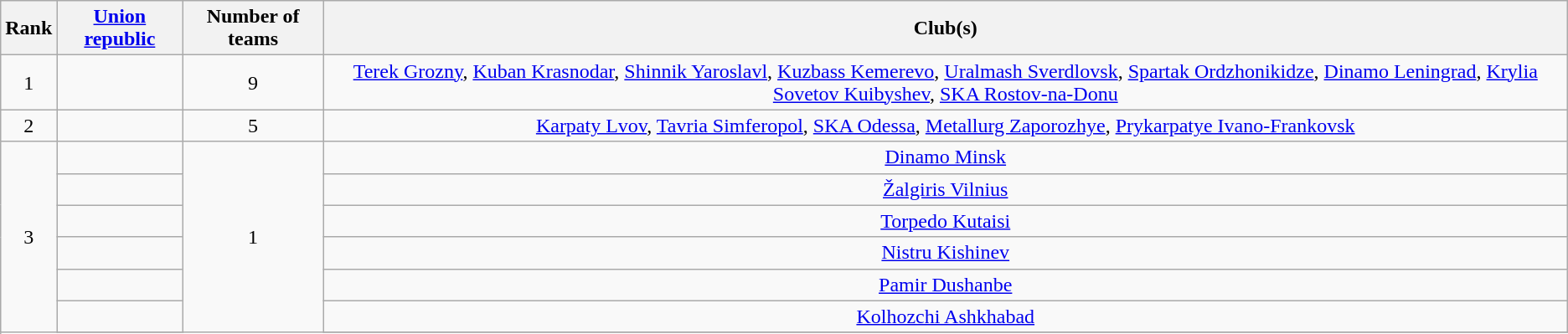<table class="wikitable">
<tr>
<th>Rank</th>
<th><a href='#'>Union republic</a></th>
<th>Number of teams</th>
<th>Club(s)</th>
</tr>
<tr>
<td align="center">1</td>
<td></td>
<td align="center">9</td>
<td align="center"><a href='#'>Terek Grozny</a>, <a href='#'>Kuban Krasnodar</a>, <a href='#'>Shinnik Yaroslavl</a>, <a href='#'>Kuzbass Kemerevo</a>, <a href='#'>Uralmash Sverdlovsk</a>, <a href='#'>Spartak Ordzhonikidze</a>, <a href='#'>Dinamo Leningrad</a>, <a href='#'>Krylia Sovetov Kuibyshev</a>, <a href='#'>SKA Rostov-na-Donu</a></td>
</tr>
<tr>
<td align="center">2</td>
<td></td>
<td align="center">5</td>
<td align="center"><a href='#'>Karpaty Lvov</a>, <a href='#'>Tavria Simferopol</a>, <a href='#'>SKA Odessa</a>, <a href='#'>Metallurg Zaporozhye</a>, <a href='#'>Prykarpatye Ivano-Frankovsk</a></td>
</tr>
<tr>
<td align="center" rowspan=10>3</td>
<td></td>
<td align="center" rowspan=10>1</td>
<td align="center"><a href='#'>Dinamo Minsk</a></td>
</tr>
<tr>
<td></td>
<td align="center"><a href='#'>Žalgiris Vilnius</a></td>
</tr>
<tr>
<td></td>
<td align="center"><a href='#'>Torpedo Kutaisi</a></td>
</tr>
<tr>
<td></td>
<td align="center"><a href='#'>Nistru Kishinev</a></td>
</tr>
<tr>
<td></td>
<td align="center"><a href='#'>Pamir Dushanbe</a></td>
</tr>
<tr>
<td></td>
<td align="center"><a href='#'>Kolhozchi Ashkhabad</a></td>
</tr>
<tr>
</tr>
</table>
